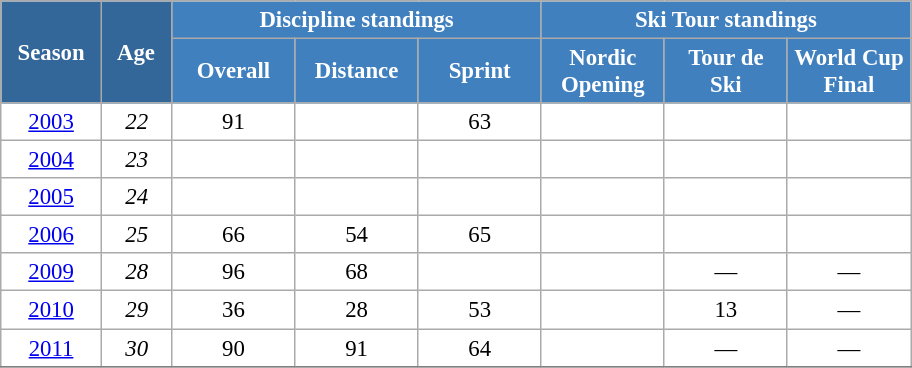<table class="wikitable" style="font-size:95%; text-align:center; border:grey solid 1px; border-collapse:collapse; background:#ffffff;">
<tr>
<th style="background-color:#369; color:white; width:60px;" rowspan="2"> Season </th>
<th style="background-color:#369; color:white; width:40px;" rowspan="2"> Age </th>
<th style="background-color:#4180be; color:white;" colspan="3">Discipline standings</th>
<th style="background-color:#4180be; color:white;" colspan="3">Ski Tour standings</th>
</tr>
<tr>
<th style="background-color:#4180be; color:white; width:75px;">Overall</th>
<th style="background-color:#4180be; color:white; width:75px;">Distance</th>
<th style="background-color:#4180be; color:white; width:75px;">Sprint</th>
<th style="background-color:#4180be; color:white; width:75px;">Nordic<br>Opening</th>
<th style="background-color:#4180be; color:white; width:75px;">Tour de<br>Ski</th>
<th style="background-color:#4180be; color:white; width:75px;">World Cup<br>Final</th>
</tr>
<tr>
<td><a href='#'>2003</a></td>
<td><em>22</em></td>
<td>91</td>
<td></td>
<td>63</td>
<td></td>
<td></td>
<td></td>
</tr>
<tr>
<td><a href='#'>2004</a></td>
<td><em>23</em></td>
<td></td>
<td></td>
<td></td>
<td></td>
<td></td>
<td></td>
</tr>
<tr>
<td><a href='#'>2005</a></td>
<td><em>24</em></td>
<td></td>
<td></td>
<td></td>
<td></td>
<td></td>
<td></td>
</tr>
<tr>
<td><a href='#'>2006</a></td>
<td><em>25</em></td>
<td>66</td>
<td>54</td>
<td>65</td>
<td></td>
<td></td>
<td></td>
</tr>
<tr>
<td><a href='#'>2009</a></td>
<td><em>28</em></td>
<td>96</td>
<td>68</td>
<td></td>
<td></td>
<td>—</td>
<td>—</td>
</tr>
<tr>
<td><a href='#'>2010</a></td>
<td><em>29</em></td>
<td>36</td>
<td>28</td>
<td>53</td>
<td></td>
<td>13</td>
<td>—</td>
</tr>
<tr>
<td><a href='#'>2011</a></td>
<td><em>30</em></td>
<td>90</td>
<td>91</td>
<td>64</td>
<td></td>
<td>—</td>
<td>—</td>
</tr>
<tr>
</tr>
</table>
